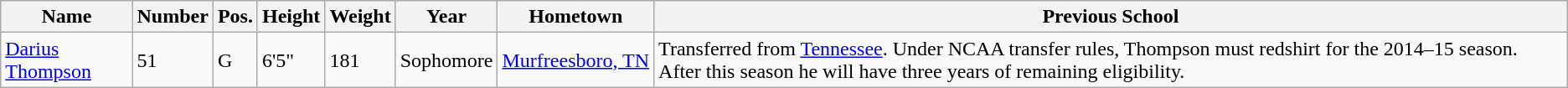<table class="wikitable sortable" border="1">
<tr>
<th>Name</th>
<th>Number</th>
<th>Pos.</th>
<th>Height</th>
<th>Weight</th>
<th>Year</th>
<th>Hometown</th>
<th class="unsortable">Previous School</th>
</tr>
<tr>
<td sortname><a href='#'>Darius Thompson</a></td>
<td>51</td>
<td>G</td>
<td>6'5"</td>
<td>181</td>
<td>Sophomore</td>
<td><a href='#'>Murfreesboro, TN</a></td>
<td>Transferred from <a href='#'>Tennessee</a>. Under NCAA transfer rules, Thompson must redshirt for the 2014–15 season. After this season he will have three years of remaining eligibility.</td>
</tr>
</table>
